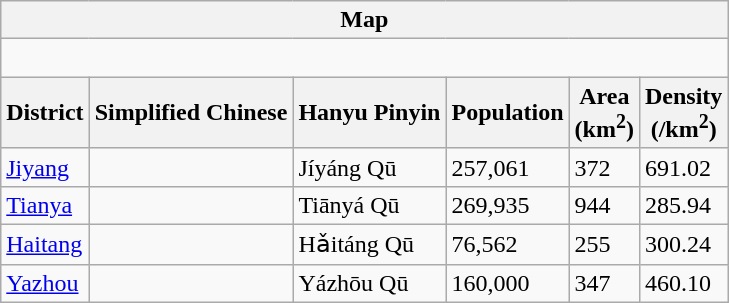<table class="wikitable" style="font-size:100%;" align=center>
<tr>
<th colspan="6">Map</th>
</tr>
<tr>
<td colspan="6"><div><br> 





</div></td>
</tr>
<tr>
<th>District</th>
<th>Simplified Chinese</th>
<th>Hanyu Pinyin</th>
<th>Population<br></th>
<th>Area<br>(km<sup>2</sup>)</th>
<th>Density<br>(/km<sup>2</sup>)</th>
</tr>
<tr>
<td><a href='#'>Jiyang</a></td>
<td></td>
<td>Jíyáng Qū</td>
<td>257,061</td>
<td>372</td>
<td>691.02</td>
</tr>
<tr>
<td><a href='#'>Tianya</a></td>
<td></td>
<td>Tiānyá Qū</td>
<td>269,935</td>
<td>944</td>
<td>285.94</td>
</tr>
<tr>
<td><a href='#'>Haitang</a></td>
<td></td>
<td>Hǎitáng Qū</td>
<td>76,562</td>
<td>255</td>
<td>300.24</td>
</tr>
<tr>
<td><a href='#'>Yazhou</a></td>
<td></td>
<td>Yázhōu Qū</td>
<td>160,000</td>
<td>347</td>
<td>460.10</td>
</tr>
</table>
